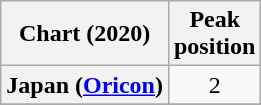<table class="wikitable plainrowheaders" style="text-align:center">
<tr>
<th scope="col">Chart (2020)</th>
<th scope="col">Peak<br>position</th>
</tr>
<tr>
<th scope="row">Japan (<a href='#'>Oricon</a>)</th>
<td>2</td>
</tr>
<tr>
</tr>
</table>
